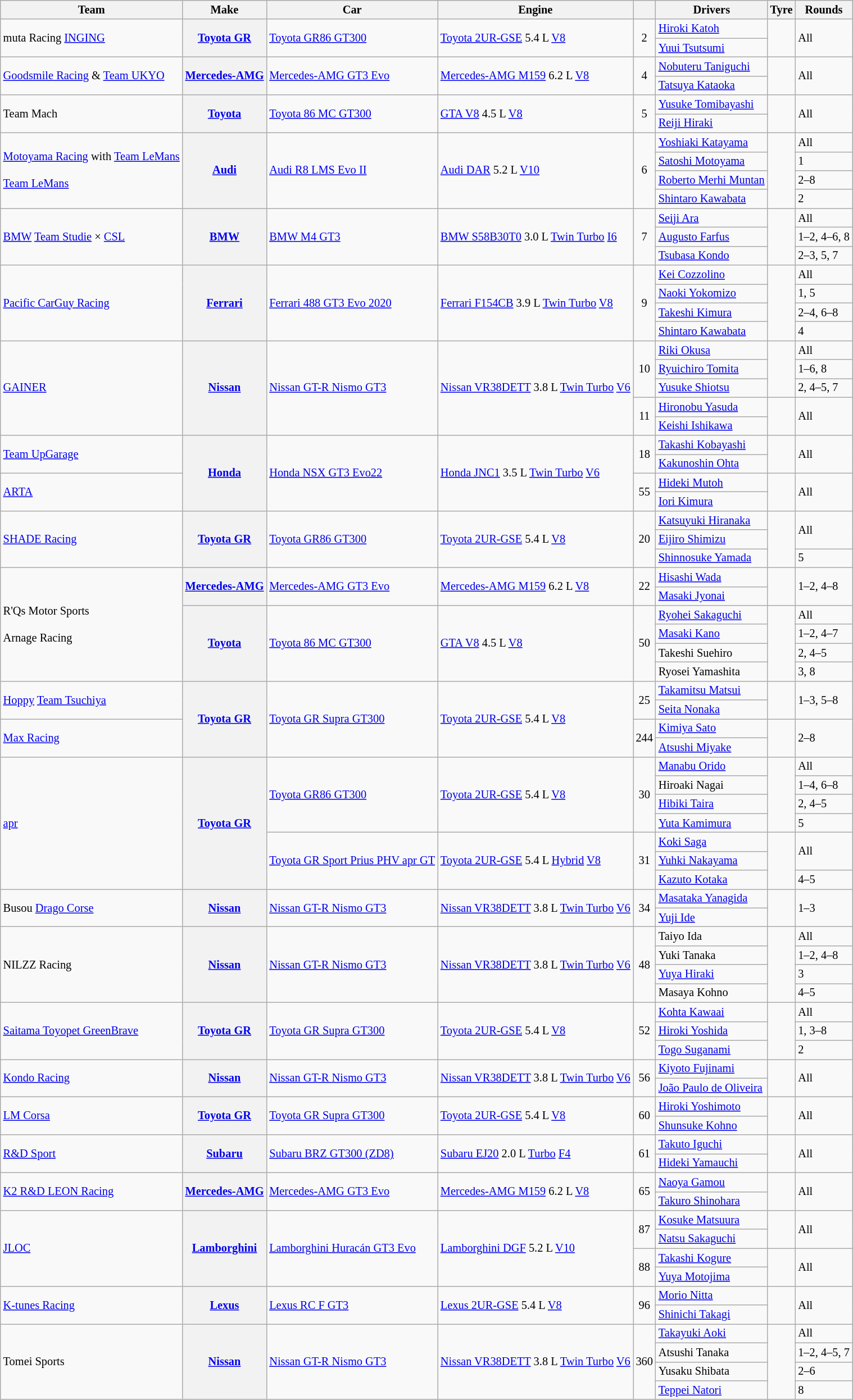<table class="wikitable" style="font-size: 85%">
<tr>
<th>Team</th>
<th>Make</th>
<th>Car</th>
<th>Engine</th>
<th></th>
<th>Drivers</th>
<th>Tyre</th>
<th>Rounds</th>
</tr>
<tr>
<td rowspan="2">muta Racing <a href='#'>INGING</a></td>
<th rowspan="2"><a href='#'>Toyota GR</a></th>
<td rowspan="2"><a href='#'>Toyota GR86 GT300</a></td>
<td rowspan="2"><a href='#'>Toyota 2UR-GSE</a> 5.4 L <a href='#'>V8</a></td>
<td rowspan="2" align="center">2</td>
<td> <a href='#'>Hiroki Katoh</a></td>
<td rowspan="2" align="center"></td>
<td rowspan="2">All</td>
</tr>
<tr>
<td> <a href='#'>Yuui Tsutsumi</a></td>
</tr>
<tr>
<td rowspan=2><a href='#'>Goodsmile Racing</a> & <a href='#'>Team UKYO</a></td>
<th rowspan=2><a href='#'>Mercedes-AMG</a></th>
<td rowspan=2><a href='#'>Mercedes-AMG GT3 Evo</a></td>
<td rowspan=2><a href='#'>Mercedes-AMG M159</a> 6.2 L <a href='#'>V8</a></td>
<td align="center" rowspan=2>4</td>
<td> <a href='#'>Nobuteru Taniguchi</a></td>
<td rowspan="2" align="center"></td>
<td rowspan="2">All</td>
</tr>
<tr>
<td> <a href='#'>Tatsuya Kataoka</a></td>
</tr>
<tr>
<td rowspan="2">Team Mach</td>
<th rowspan="2"><a href='#'>Toyota</a></th>
<td rowspan="2"><a href='#'>Toyota 86 MC GT300</a></td>
<td rowspan="2"><a href='#'>GTA V8</a> 4.5 L <a href='#'>V8</a></td>
<td rowspan="2" align=center>5</td>
<td> <a href='#'>Yusuke Tomibayashi</a></td>
<td rowspan="2" align="center"></td>
<td rowspan="2">All</td>
</tr>
<tr>
<td> <a href='#'>Reiji Hiraki</a></td>
</tr>
<tr>
<td rowspan="4"><a href='#'>Motoyama Racing</a> with <a href='#'>Team LeMans</a><br><br><a href='#'>Team LeMans</a></td>
<th rowspan="4"><a href='#'>Audi</a></th>
<td rowspan="4"><a href='#'>Audi R8 LMS Evo II</a></td>
<td rowspan="4"><a href='#'>Audi DAR</a> 5.2 L <a href='#'>V10</a></td>
<td rowspan="4" align="center">6</td>
<td> <a href='#'>Yoshiaki Katayama</a></td>
<td rowspan="4" align="center"></td>
<td>All</td>
</tr>
<tr>
<td> <a href='#'>Satoshi Motoyama</a></td>
<td>1</td>
</tr>
<tr>
<td> <a href='#'>Roberto Merhi Muntan</a></td>
<td>2–8</td>
</tr>
<tr>
<td> <a href='#'>Shintaro Kawabata</a></td>
<td>2</td>
</tr>
<tr>
<td rowspan="3"><a href='#'>BMW</a> <a href='#'>Team Studie</a> × <a href='#'>CSL</a></td>
<th rowspan="3"><a href='#'>BMW</a></th>
<td rowspan="3"><a href='#'>BMW M4 GT3</a></td>
<td rowspan="3"><a href='#'>BMW S58B30T0</a> 3.0 L <a href='#'>Twin Turbo</a> <a href='#'>I6</a></td>
<td rowspan="3" align="center">7</td>
<td> <a href='#'>Seiji Ara</a></td>
<td rowspan="3" align="center"></td>
<td>All</td>
</tr>
<tr>
<td> <a href='#'>Augusto Farfus</a></td>
<td>1–2, 4–6, 8</td>
</tr>
<tr>
<td> <a href='#'>Tsubasa Kondo</a></td>
<td>2–3, 5, 7</td>
</tr>
<tr>
<td rowspan="4"><a href='#'>Pacific CarGuy Racing</a></td>
<th rowspan="4"><a href='#'>Ferrari</a></th>
<td rowspan="4"><a href='#'>Ferrari 488 GT3 Evo 2020</a></td>
<td rowspan="4"><a href='#'>Ferrari F154CB</a> 3.9 L <a href='#'>Twin Turbo</a> <a href='#'>V8</a></td>
<td rowspan="4" align=center>9</td>
<td> <a href='#'>Kei Cozzolino</a></td>
<td rowspan="4" align=center></td>
<td>All</td>
</tr>
<tr>
<td> <a href='#'>Naoki Yokomizo</a></td>
<td>1, 5</td>
</tr>
<tr>
<td> <a href='#'>Takeshi Kimura</a></td>
<td>2–4, 6–8</td>
</tr>
<tr>
<td> <a href='#'>Shintaro Kawabata</a></td>
<td>4</td>
</tr>
<tr>
<td rowspan="5"><a href='#'>GAINER</a></td>
<th rowspan="5"><a href='#'>Nissan</a></th>
<td rowspan="5"><a href='#'>Nissan GT-R Nismo GT3</a></td>
<td rowspan="5"><a href='#'>Nissan VR38DETT</a> 3.8 L <a href='#'>Twin Turbo</a> <a href='#'>V6</a></td>
<td rowspan="3" align="center">10</td>
<td> <a href='#'>Riki Okusa</a></td>
<td rowspan="3" align="center"></td>
<td>All</td>
</tr>
<tr>
<td> <a href='#'>Ryuichiro Tomita</a></td>
<td>1–6, 8</td>
</tr>
<tr>
<td> <a href='#'>Yusuke Shiotsu</a></td>
<td>2, 4–5, 7</td>
</tr>
<tr>
<td rowspan="2" align=center>11</td>
<td> <a href='#'>Hironobu Yasuda</a></td>
<td rowspan="2" align=center></td>
<td rowspan="2">All</td>
</tr>
<tr>
<td> <a href='#'>Keishi Ishikawa</a></td>
</tr>
<tr>
<td rowspan="2"><a href='#'>Team UpGarage</a></td>
<th rowspan="4"><a href='#'>Honda</a></th>
<td rowspan="4"><a href='#'>Honda NSX GT3 Evo22</a></td>
<td rowspan="4"><a href='#'>Honda JNC1</a> 3.5 L <a href='#'>Twin Turbo</a> <a href='#'>V6</a></td>
<td rowspan="2" align=center>18</td>
<td> <a href='#'>Takashi Kobayashi</a></td>
<td rowspan="2" align=center></td>
<td rowspan="2">All</td>
</tr>
<tr>
<td> <a href='#'>Kakunoshin Ohta</a></td>
</tr>
<tr>
<td rowspan="2"><a href='#'>ARTA</a></td>
<td rowspan="2" align=center>55</td>
<td> <a href='#'>Hideki Mutoh</a></td>
<td rowspan="2" align=center></td>
<td rowspan="2">All</td>
</tr>
<tr>
<td> <a href='#'>Iori Kimura</a></td>
</tr>
<tr>
<td rowspan=3><a href='#'>SHADE Racing</a></td>
<th rowspan=3><a href='#'>Toyota GR</a></th>
<td rowspan=3><a href='#'>Toyota GR86 GT300</a></td>
<td rowspan=3><a href='#'>Toyota 2UR-GSE</a> 5.4 L <a href='#'>V8</a></td>
<td align="center" rowspan=3>20</td>
<td> <a href='#'>Katsuyuki Hiranaka</a></td>
<td rowspan="3" align="center"></td>
<td rowspan="2">All</td>
</tr>
<tr>
<td> <a href='#'>Eijiro Shimizu</a></td>
</tr>
<tr>
<td> <a href='#'>Shinnosuke Yamada</a></td>
<td>5</td>
</tr>
<tr>
<td rowspan="6">R'Qs Motor Sports<br><br>Arnage Racing</td>
<th rowspan="2"><a href='#'>Mercedes-AMG</a></th>
<td rowspan="2"><a href='#'>Mercedes-AMG GT3 Evo</a></td>
<td rowspan="2"><a href='#'>Mercedes-AMG M159</a> 6.2 L <a href='#'>V8</a></td>
<td rowspan="2" align="center">22</td>
<td> <a href='#'>Hisashi Wada</a></td>
<td rowspan="2" align="center"></td>
<td rowspan="2">1–2, 4–8</td>
</tr>
<tr>
<td> <a href='#'>Masaki Jyonai</a></td>
</tr>
<tr>
<th rowspan="4"><a href='#'>Toyota</a></th>
<td rowspan="4"><a href='#'>Toyota 86 MC GT300</a></td>
<td rowspan="4"><a href='#'>GTA V8</a> 4.5 L <a href='#'>V8</a></td>
<td rowspan="4" align="center">50</td>
<td> <a href='#'>Ryohei Sakaguchi</a></td>
<td rowspan="4" align="center"></td>
<td>All</td>
</tr>
<tr>
<td> <a href='#'>Masaki Kano</a></td>
<td>1–2, 4–7</td>
</tr>
<tr>
<td> Takeshi Suehiro</td>
<td>2, 4–5</td>
</tr>
<tr>
<td> Ryosei Yamashita</td>
<td>3, 8</td>
</tr>
<tr>
<td rowspan=2><a href='#'>Hoppy</a> <a href='#'>Team Tsuchiya</a></td>
<th rowspan="4"><a href='#'>Toyota GR</a></th>
<td rowspan="4"><a href='#'>Toyota GR Supra GT300</a></td>
<td rowspan="4"><a href='#'>Toyota 2UR-GSE</a> 5.4 L <a href='#'>V8</a></td>
<td align="center" rowspan=2>25</td>
<td> <a href='#'>Takamitsu Matsui</a></td>
<td rowspan="2" align="center"></td>
<td rowspan="2">1–3, 5–8</td>
</tr>
<tr>
<td> <a href='#'>Seita Nonaka</a></td>
</tr>
<tr>
<td rowspan="2"><a href='#'>Max Racing</a></td>
<td align="center" rowspan="2">244</td>
<td> <a href='#'>Kimiya Sato</a></td>
<td rowspan="2" align="center"></td>
<td rowspan="2">2–8</td>
</tr>
<tr>
<td> <a href='#'>Atsushi Miyake</a></td>
</tr>
<tr>
<td rowspan="7"><a href='#'>apr</a></td>
<th rowspan="7"><a href='#'>Toyota GR</a></th>
<td rowspan="4"><a href='#'>Toyota GR86 GT300</a></td>
<td rowspan="4"><a href='#'>Toyota 2UR-GSE</a> 5.4 L <a href='#'>V8</a></td>
<td rowspan="4" align="center">30</td>
<td> <a href='#'>Manabu Orido</a></td>
<td rowspan="4" align="center"></td>
<td>All</td>
</tr>
<tr>
<td> Hiroaki Nagai</td>
<td>1–4, 6–8</td>
</tr>
<tr>
<td> <a href='#'>Hibiki Taira</a></td>
<td>2, 4–5</td>
</tr>
<tr>
<td> <a href='#'>Yuta Kamimura</a></td>
<td>5</td>
</tr>
<tr>
<td rowspan="3"><a href='#'>Toyota GR Sport Prius PHV apr GT</a></td>
<td rowspan="3"><a href='#'>Toyota 2UR-GSE</a> 5.4 L <a href='#'>Hybrid</a> <a href='#'>V8</a></td>
<td rowspan="3" align="center">31</td>
<td> <a href='#'>Koki Saga</a></td>
<td rowspan="3" align="center"></td>
<td rowspan="2">All</td>
</tr>
<tr>
<td> <a href='#'>Yuhki Nakayama</a></td>
</tr>
<tr>
<td> <a href='#'>Kazuto Kotaka</a></td>
<td>4–5</td>
</tr>
<tr>
<td rowspan="2">Busou <a href='#'>Drago Corse</a></td>
<th rowspan="2"><a href='#'>Nissan</a></th>
<td rowspan="2"><a href='#'>Nissan GT-R Nismo GT3</a></td>
<td rowspan="2"><a href='#'>Nissan VR38DETT</a> 3.8 L <a href='#'>Twin Turbo</a> <a href='#'>V6</a></td>
<td rowspan="2" align=center>34</td>
<td> <a href='#'>Masataka Yanagida</a></td>
<td rowspan="2" align=center></td>
<td rowspan="2">1–3</td>
</tr>
<tr>
<td> <a href='#'>Yuji Ide</a></td>
</tr>
<tr>
<td rowspan="4">NILZZ Racing</td>
<th rowspan="4"><a href='#'>Nissan</a></th>
<td rowspan="4"><a href='#'>Nissan GT-R Nismo GT3</a></td>
<td rowspan="4"><a href='#'>Nissan VR38DETT</a> 3.8 L <a href='#'>Twin Turbo</a> <a href='#'>V6</a></td>
<td rowspan="4" align="center">48</td>
<td> Taiyo Ida</td>
<td rowspan="4" align="center"></td>
<td>All</td>
</tr>
<tr>
<td> Yuki Tanaka</td>
<td>1–2, 4–8</td>
</tr>
<tr>
<td> <a href='#'>Yuya Hiraki</a></td>
<td>3</td>
</tr>
<tr>
<td> Masaya Kohno</td>
<td>4–5</td>
</tr>
<tr>
<td rowspan="3"><a href='#'>Saitama Toyopet GreenBrave</a></td>
<th rowspan="3"><a href='#'>Toyota GR</a></th>
<td rowspan="3"><a href='#'>Toyota GR Supra GT300</a></td>
<td rowspan="3"><a href='#'>Toyota 2UR-GSE</a> 5.4 L <a href='#'>V8</a></td>
<td rowspan="3" align="center">52</td>
<td> <a href='#'>Kohta Kawaai</a></td>
<td rowspan="3" align="center"></td>
<td>All</td>
</tr>
<tr>
<td> <a href='#'>Hiroki Yoshida</a></td>
<td>1, 3–8</td>
</tr>
<tr>
<td> <a href='#'>Togo Suganami</a></td>
<td>2</td>
</tr>
<tr>
<td rowspan="2"><a href='#'>Kondo Racing</a></td>
<th rowspan="2"><a href='#'>Nissan</a></th>
<td rowspan="2"><a href='#'>Nissan GT-R Nismo GT3</a></td>
<td rowspan="2"><a href='#'>Nissan VR38DETT</a> 3.8 L <a href='#'>Twin Turbo</a> <a href='#'>V6</a></td>
<td rowspan="2" align=center>56</td>
<td> <a href='#'>Kiyoto Fujinami</a></td>
<td rowspan="2" align=center></td>
<td rowspan="2">All</td>
</tr>
<tr>
<td> <a href='#'>João Paulo de Oliveira</a></td>
</tr>
<tr>
<td rowspan="2"><a href='#'>LM Corsa</a></td>
<th rowspan="2"><a href='#'>Toyota GR</a></th>
<td rowspan="2"><a href='#'>Toyota GR Supra GT300</a></td>
<td rowspan="2"><a href='#'>Toyota 2UR-GSE</a> 5.4 L <a href='#'>V8</a></td>
<td align="center" rowspan=2>60</td>
<td> <a href='#'>Hiroki Yoshimoto</a></td>
<td rowspan="2" align="center"></td>
<td rowspan="2">All</td>
</tr>
<tr>
<td> <a href='#'>Shunsuke Kohno</a></td>
</tr>
<tr>
<td rowspan=2><a href='#'>R&D Sport</a></td>
<th rowspan=2><a href='#'>Subaru</a></th>
<td rowspan=2><a href='#'>Subaru BRZ GT300 (ZD8)</a></td>
<td rowspan=2><a href='#'>Subaru EJ20</a> 2.0 L <a href='#'>Turbo</a> <a href='#'>F4</a></td>
<td align="center" rowspan="2">61</td>
<td> <a href='#'>Takuto Iguchi</a></td>
<td rowspan=2 align=center></td>
<td rowspan="2">All</td>
</tr>
<tr>
<td> <a href='#'>Hideki Yamauchi</a></td>
</tr>
<tr>
<td rowspan=2><a href='#'>K2 R&D LEON Racing</a></td>
<th rowspan=2><a href='#'>Mercedes-AMG</a></th>
<td rowspan=2><a href='#'>Mercedes-AMG GT3 Evo</a></td>
<td rowspan=2><a href='#'>Mercedes-AMG M159</a> 6.2 L <a href='#'>V8</a></td>
<td align="center" rowspan=2>65</td>
<td> <a href='#'>Naoya Gamou</a></td>
<td rowspan="2" align="center"></td>
<td rowspan="2">All</td>
</tr>
<tr>
<td> <a href='#'>Takuro Shinohara</a></td>
</tr>
<tr>
<td rowspan="4"><a href='#'>JLOC</a></td>
<th rowspan="4"><a href='#'>Lamborghini</a></th>
<td rowspan="4"><a href='#'>Lamborghini Huracán GT3 Evo</a></td>
<td rowspan="4"><a href='#'>Lamborghini DGF</a> 5.2 L <a href='#'>V10</a></td>
<td align="center" rowspan="2">87</td>
<td> <a href='#'>Kosuke Matsuura</a></td>
<td align="center" rowspan="2"></td>
<td rowspan="2">All</td>
</tr>
<tr>
<td> <a href='#'>Natsu Sakaguchi</a></td>
</tr>
<tr>
<td align="center" rowspan="2">88</td>
<td> <a href='#'>Takashi Kogure</a></td>
<td align="center" rowspan="2"></td>
<td rowspan="2">All</td>
</tr>
<tr>
<td> <a href='#'>Yuya Motojima</a></td>
</tr>
<tr>
<td rowspan="2"><a href='#'>K-tunes Racing</a></td>
<th rowspan="2"><a href='#'>Lexus</a></th>
<td rowspan="2"><a href='#'>Lexus RC F GT3</a></td>
<td rowspan="2"><a href='#'>Lexus 2UR-GSE</a> 5.4 L <a href='#'>V8</a></td>
<td align="center" rowspan="2">96</td>
<td> <a href='#'>Morio Nitta</a></td>
<td rowspan="2" align=center></td>
<td rowspan="2">All</td>
</tr>
<tr>
<td> <a href='#'>Shinichi Takagi</a></td>
</tr>
<tr>
<td rowspan="4">Tomei Sports</td>
<th rowspan="4"><a href='#'>Nissan</a></th>
<td rowspan="4"><a href='#'>Nissan GT-R Nismo GT3</a></td>
<td rowspan="4"><a href='#'>Nissan VR38DETT</a> 3.8 L <a href='#'>Twin Turbo</a> <a href='#'>V6</a></td>
<td rowspan="4" align="center">360</td>
<td> <a href='#'>Takayuki Aoki</a></td>
<td rowspan="4" align="center"></td>
<td>All</td>
</tr>
<tr>
<td> Atsushi Tanaka</td>
<td>1–2, 4–5, 7</td>
</tr>
<tr>
<td> Yusaku Shibata</td>
<td>2–6</td>
</tr>
<tr>
<td> <a href='#'>Teppei Natori</a></td>
<td>8</td>
</tr>
</table>
